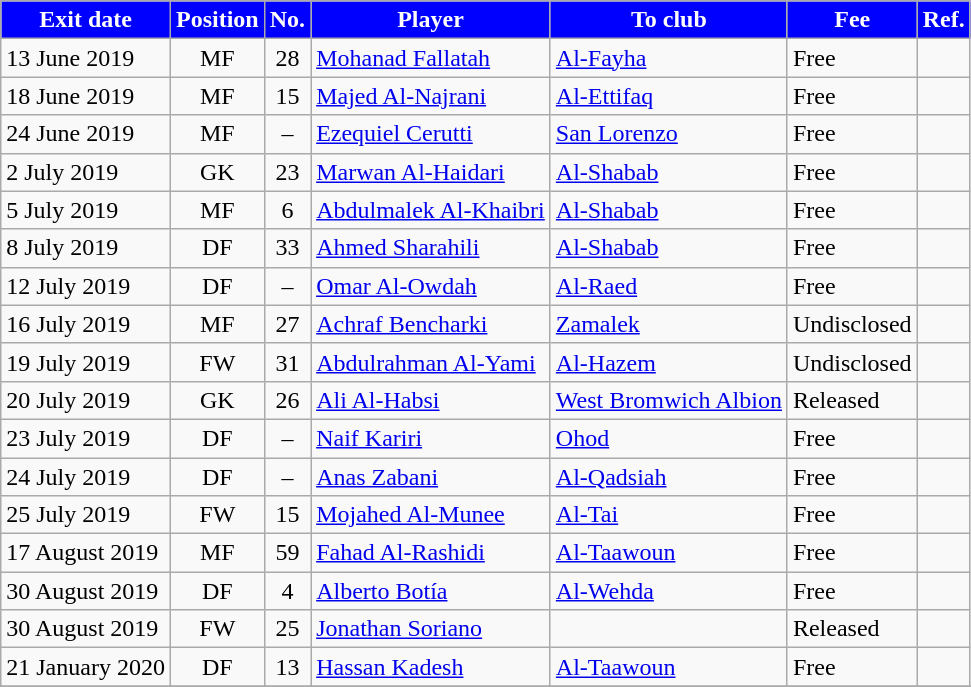<table class="wikitable sortable">
<tr>
<th style="background:blue; color:white;"><strong>Exit date</strong></th>
<th style="background:blue; color:white;"><strong>Position</strong></th>
<th style="background:blue; color:white;"><strong>No.</strong></th>
<th style="background:blue; color:white;"><strong>Player</strong></th>
<th style="background:blue; color:white;"><strong>To club</strong></th>
<th style="background:blue; color:white;"><strong>Fee</strong></th>
<th style="background:blue; color:white;"><strong>Ref.</strong></th>
</tr>
<tr>
<td>13 June 2019</td>
<td style="text-align:center;">MF</td>
<td style="text-align:center;">28</td>
<td style="text-align:left;"> <a href='#'>Mohanad Fallatah</a></td>
<td style="text-align:left;"> <a href='#'>Al-Fayha</a></td>
<td>Free</td>
<td></td>
</tr>
<tr>
<td>18 June 2019</td>
<td style="text-align:center;">MF</td>
<td style="text-align:center;">15</td>
<td style="text-align:left;"> <a href='#'>Majed Al-Najrani</a></td>
<td style="text-align:left;"> <a href='#'>Al-Ettifaq</a></td>
<td> Free</td>
<td></td>
</tr>
<tr>
<td>24 June 2019</td>
<td style="text-align:center;">MF</td>
<td style="text-align:center;">–</td>
<td style="text-align:left;"> <a href='#'>Ezequiel Cerutti</a></td>
<td style="text-align:left;"> <a href='#'>San Lorenzo</a></td>
<td>Free</td>
<td></td>
</tr>
<tr>
<td>2 July 2019</td>
<td style="text-align:center;">GK</td>
<td style="text-align:center;">23</td>
<td style="text-align:left;"> <a href='#'>Marwan Al-Haidari</a></td>
<td style="text-align:left;"> <a href='#'>Al-Shabab</a></td>
<td>Free</td>
<td></td>
</tr>
<tr>
<td>5 July 2019</td>
<td style="text-align:center;">MF</td>
<td style="text-align:center;">6</td>
<td style="text-align:left;"> <a href='#'>Abdulmalek Al-Khaibri</a></td>
<td style="text-align:left;"> <a href='#'>Al-Shabab</a></td>
<td>Free</td>
<td></td>
</tr>
<tr>
<td>8 July 2019</td>
<td style="text-align:center;">DF</td>
<td style="text-align:center;">33</td>
<td style="text-align:left;"> <a href='#'>Ahmed Sharahili</a></td>
<td style="text-align:left;"> <a href='#'>Al-Shabab</a></td>
<td>Free</td>
<td></td>
</tr>
<tr>
<td>12 July 2019</td>
<td style="text-align:center;">DF</td>
<td style="text-align:center;">–</td>
<td style="text-align:left;"> <a href='#'>Omar Al-Owdah</a></td>
<td style="text-align:left;"> <a href='#'>Al-Raed</a></td>
<td>Free</td>
<td></td>
</tr>
<tr>
<td>16 July 2019</td>
<td style="text-align:center;">MF</td>
<td style="text-align:center;">27</td>
<td style="text-align:left;"> <a href='#'>Achraf Bencharki</a></td>
<td style="text-align:left;"> <a href='#'>Zamalek</a></td>
<td>Undisclosed</td>
<td></td>
</tr>
<tr>
<td>19 July 2019</td>
<td style="text-align:center;">FW</td>
<td style="text-align:center;">31</td>
<td style="text-align:left;"> <a href='#'>Abdulrahman Al-Yami</a></td>
<td style="text-align:left;"> <a href='#'>Al-Hazem</a></td>
<td>Undisclosed</td>
<td></td>
</tr>
<tr>
<td>20 July 2019</td>
<td style="text-align:center;">GK</td>
<td style="text-align:center;">26</td>
<td style="text-align:left;"> <a href='#'>Ali Al-Habsi</a></td>
<td style="text-align:left;"> <a href='#'>West Bromwich Albion</a></td>
<td>Released</td>
<td></td>
</tr>
<tr>
<td>23 July 2019</td>
<td style="text-align:center;">DF</td>
<td style="text-align:center;">–</td>
<td style="text-align:left;"> <a href='#'>Naif Kariri</a></td>
<td style="text-align:left;"> <a href='#'>Ohod</a></td>
<td>Free</td>
<td></td>
</tr>
<tr>
<td>24 July 2019</td>
<td style="text-align:center;">DF</td>
<td style="text-align:center;">–</td>
<td style="text-align:left;"> <a href='#'>Anas Zabani</a></td>
<td style="text-align:left;"> <a href='#'>Al-Qadsiah</a></td>
<td>Free</td>
<td></td>
</tr>
<tr>
<td>25 July 2019</td>
<td style="text-align:center;">FW</td>
<td style="text-align:center;">15</td>
<td style="text-align:left;"> <a href='#'>Mojahed Al-Munee</a></td>
<td style="text-align:left;"> <a href='#'>Al-Tai</a></td>
<td>Free</td>
<td></td>
</tr>
<tr>
<td>17 August 2019</td>
<td style="text-align:center;">MF</td>
<td style="text-align:center;">59</td>
<td style="text-align:left;"> <a href='#'>Fahad Al-Rashidi</a></td>
<td style="text-align:left;"> <a href='#'>Al-Taawoun</a></td>
<td>Free</td>
<td></td>
</tr>
<tr>
<td>30 August 2019</td>
<td style="text-align:center;">DF</td>
<td style="text-align:center;">4</td>
<td style="text-align:left;"> <a href='#'>Alberto Botía</a></td>
<td style="text-align:left;"> <a href='#'>Al-Wehda</a></td>
<td>Free</td>
<td></td>
</tr>
<tr>
<td>30 August 2019</td>
<td style="text-align:center;">FW</td>
<td style="text-align:center;">25</td>
<td style="text-align:left;"> <a href='#'>Jonathan Soriano</a></td>
<td style="text-align:left;"></td>
<td>Released</td>
<td></td>
</tr>
<tr>
<td>21 January 2020</td>
<td style="text-align:center;">DF</td>
<td style="text-align:center;">13</td>
<td style="text-align:left;"> <a href='#'>Hassan Kadesh</a></td>
<td style="text-align:left;"> <a href='#'>Al-Taawoun</a></td>
<td>Free</td>
<td></td>
</tr>
<tr>
</tr>
</table>
